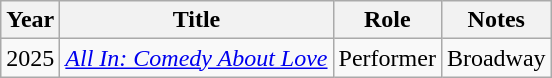<table class="wikitable">
<tr>
<th scope="col">Year</th>
<th scope="col">Title</th>
<th scope="col">Role</th>
<th scope="col" class="unsortable">Notes</th>
</tr>
<tr>
<td>2025</td>
<td><em><a href='#'>All In: Comedy About Love</a></em></td>
<td>Performer</td>
<td>Broadway</td>
</tr>
</table>
